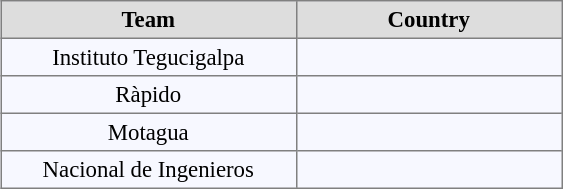<table align="center" bgcolor="#f7f8ff" cellpadding="3" cellspacing="0" border="1" style="font-size: 95%; border: gray solid 1px; border-collapse: collapse;">
<tr align=center bgcolor=#DDDDDD style="color:black;">
<th width="190">Team</th>
<th width="170">Country</th>
</tr>
<tr align=center>
<td>Instituto Tegucigalpa</td>
<td></td>
</tr>
<tr align=center>
<td>Ràpido</td>
<td></td>
</tr>
<tr align=center>
<td>Motagua</td>
<td></td>
</tr>
<tr align=center>
<td>Nacional de Ingenieros</td>
<td></td>
</tr>
</table>
